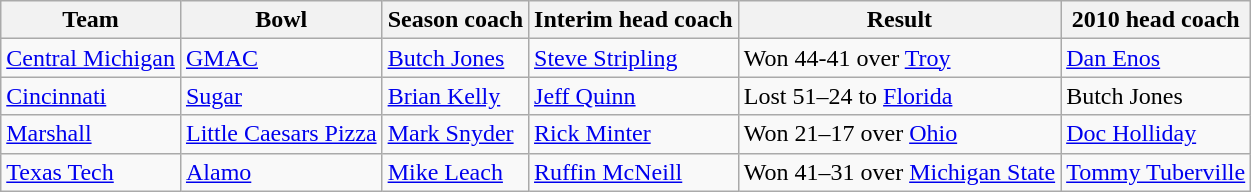<table class="wikitable">
<tr>
<th>Team</th>
<th>Bowl</th>
<th>Season coach</th>
<th>Interim head coach</th>
<th>Result</th>
<th>2010 head coach</th>
</tr>
<tr>
<td><a href='#'>Central Michigan</a></td>
<td><a href='#'>GMAC</a></td>
<td><a href='#'>Butch Jones</a></td>
<td><a href='#'>Steve Stripling</a></td>
<td>Won 44-41 over <a href='#'>Troy</a></td>
<td><a href='#'>Dan Enos</a></td>
</tr>
<tr>
<td><a href='#'>Cincinnati</a></td>
<td><a href='#'>Sugar</a></td>
<td><a href='#'>Brian Kelly</a></td>
<td><a href='#'>Jeff Quinn</a></td>
<td>Lost 51–24 to <a href='#'>Florida</a></td>
<td>Butch Jones</td>
</tr>
<tr>
<td><a href='#'>Marshall</a></td>
<td><a href='#'>Little Caesars Pizza</a></td>
<td><a href='#'>Mark Snyder</a></td>
<td><a href='#'>Rick Minter</a></td>
<td>Won 21–17 over <a href='#'>Ohio</a></td>
<td><a href='#'>Doc Holliday</a></td>
</tr>
<tr>
<td><a href='#'>Texas Tech</a></td>
<td><a href='#'>Alamo</a></td>
<td><a href='#'>Mike Leach</a></td>
<td><a href='#'>Ruffin McNeill</a></td>
<td>Won 41–31 over <a href='#'>Michigan State</a></td>
<td><a href='#'>Tommy Tuberville</a></td>
</tr>
</table>
